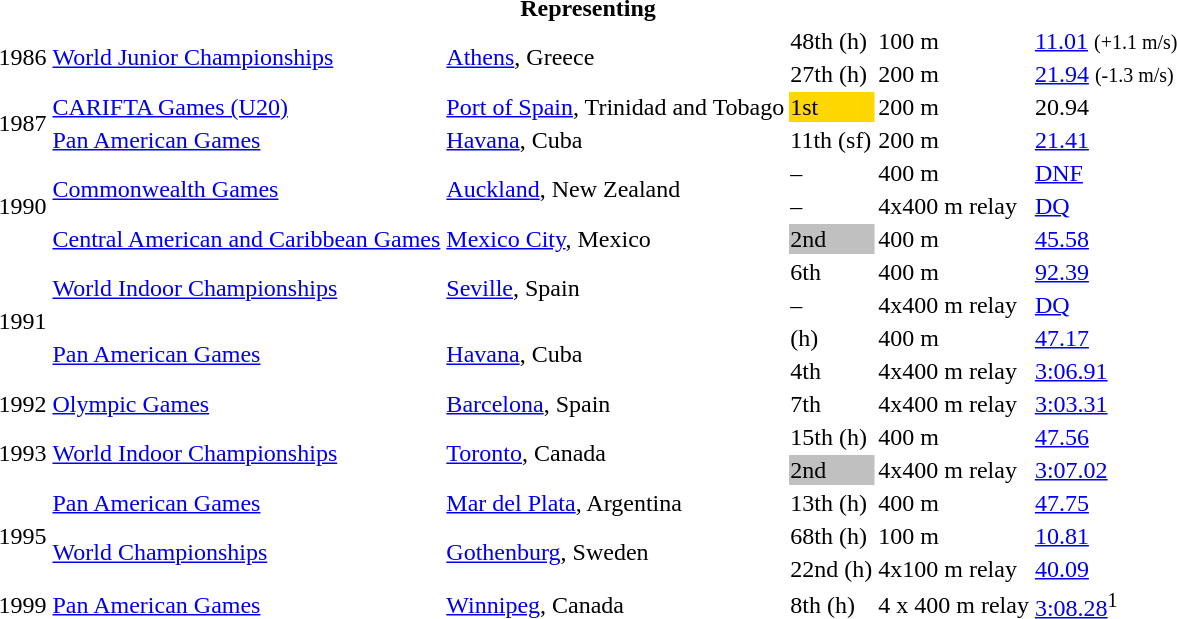<table>
<tr>
<th colspan="6">Representing </th>
</tr>
<tr>
<td rowspan=2>1986</td>
<td rowspan=2><a href='#'>World Junior Championships</a></td>
<td rowspan=2><a href='#'>Athens</a>, Greece</td>
<td>48th (h)</td>
<td>100 m</td>
<td><a href='#'>11.01</a> <small>(+1.1 m/s)</small></td>
</tr>
<tr>
<td>27th (h)</td>
<td>200 m</td>
<td><a href='#'>21.94</a> <small>(-1.3 m/s)</small></td>
</tr>
<tr>
<td rowspan=2>1987</td>
<td><a href='#'>CARIFTA Games (U20)</a></td>
<td><a href='#'>Port of Spain</a>, Trinidad and Tobago</td>
<td bgcolor=gold>1st</td>
<td>200 m</td>
<td>20.94</td>
</tr>
<tr>
<td><a href='#'>Pan American Games</a></td>
<td><a href='#'>Havana</a>, Cuba</td>
<td>11th (sf)</td>
<td>200 m</td>
<td><a href='#'>21.41</a></td>
</tr>
<tr>
<td rowspan=3>1990</td>
<td rowspan=2><a href='#'>Commonwealth Games</a></td>
<td rowspan=2><a href='#'>Auckland</a>, New Zealand</td>
<td>–</td>
<td>400 m</td>
<td><a href='#'>DNF</a></td>
</tr>
<tr>
<td>–</td>
<td>4x400 m relay</td>
<td><a href='#'>DQ</a></td>
</tr>
<tr>
<td><a href='#'>Central American and Caribbean Games</a></td>
<td><a href='#'>Mexico City</a>, Mexico</td>
<td bgcolor=silver>2nd</td>
<td>400 m</td>
<td><a href='#'>45.58</a></td>
</tr>
<tr>
<td rowspan=4>1991</td>
<td rowspan=2><a href='#'>World Indoor Championships</a></td>
<td rowspan=2><a href='#'>Seville</a>, Spain</td>
<td>6th</td>
<td>400 m</td>
<td><a href='#'>92.39</a></td>
</tr>
<tr>
<td>–</td>
<td>4x400 m relay</td>
<td><a href='#'>DQ</a></td>
</tr>
<tr>
<td rowspan=2><a href='#'>Pan American Games</a></td>
<td rowspan=2><a href='#'>Havana</a>, Cuba</td>
<td>(h)</td>
<td>400 m</td>
<td><a href='#'>47.17</a></td>
</tr>
<tr>
<td>4th</td>
<td>4x400 m relay</td>
<td><a href='#'>3:06.91</a></td>
</tr>
<tr>
<td>1992</td>
<td><a href='#'>Olympic Games</a></td>
<td><a href='#'>Barcelona</a>, Spain</td>
<td>7th</td>
<td>4x400 m relay</td>
<td><a href='#'>3:03.31</a></td>
</tr>
<tr>
<td rowspan=2>1993</td>
<td rowspan=2><a href='#'>World Indoor Championships</a></td>
<td rowspan=2><a href='#'>Toronto</a>, Canada</td>
<td>15th (h)</td>
<td>400 m</td>
<td><a href='#'>47.56</a></td>
</tr>
<tr>
<td bgcolor=silver>2nd</td>
<td>4x400 m relay</td>
<td><a href='#'>3:07.02</a></td>
</tr>
<tr>
<td rowspan=3>1995</td>
<td><a href='#'>Pan American Games</a></td>
<td><a href='#'>Mar del Plata</a>, Argentina</td>
<td>13th (h)</td>
<td>400 m</td>
<td><a href='#'>47.75</a></td>
</tr>
<tr>
<td rowspan=2><a href='#'>World Championships</a></td>
<td rowspan=2><a href='#'>Gothenburg</a>, Sweden</td>
<td>68th (h)</td>
<td>100 m</td>
<td><a href='#'>10.81</a></td>
</tr>
<tr>
<td>22nd (h)</td>
<td>4x100 m relay</td>
<td><a href='#'>40.09</a></td>
</tr>
<tr>
<td>1999</td>
<td><a href='#'>Pan American Games</a></td>
<td><a href='#'>Winnipeg</a>, Canada</td>
<td>8th (h)</td>
<td>4 x 400 m relay</td>
<td><a href='#'>3:08.28</a><sup>1</sup></td>
</tr>
</table>
